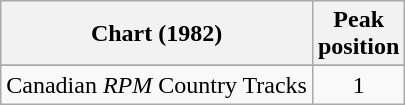<table class="wikitable sortable">
<tr>
<th align="left">Chart (1982)</th>
<th align="center">Peak<br>position</th>
</tr>
<tr>
</tr>
<tr>
<td align="left">Canadian <em>RPM</em> Country Tracks</td>
<td align="center">1</td>
</tr>
</table>
